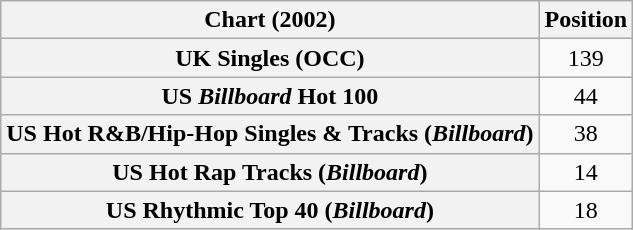<table class="wikitable sortable plainrowheaders" style="text-align:center">
<tr>
<th>Chart (2002)</th>
<th>Position</th>
</tr>
<tr>
<th scope="row">UK Singles (OCC)</th>
<td>139</td>
</tr>
<tr>
<th scope="row">US <em>Billboard</em> Hot 100</th>
<td>44</td>
</tr>
<tr>
<th scope="row">US Hot R&B/Hip-Hop Singles & Tracks (<em>Billboard</em>)</th>
<td>38</td>
</tr>
<tr>
<th scope="row">US Hot Rap Tracks (<em>Billboard</em>)</th>
<td>14</td>
</tr>
<tr>
<th scope="row">US Rhythmic Top 40 (<em>Billboard</em>)</th>
<td>18</td>
</tr>
</table>
